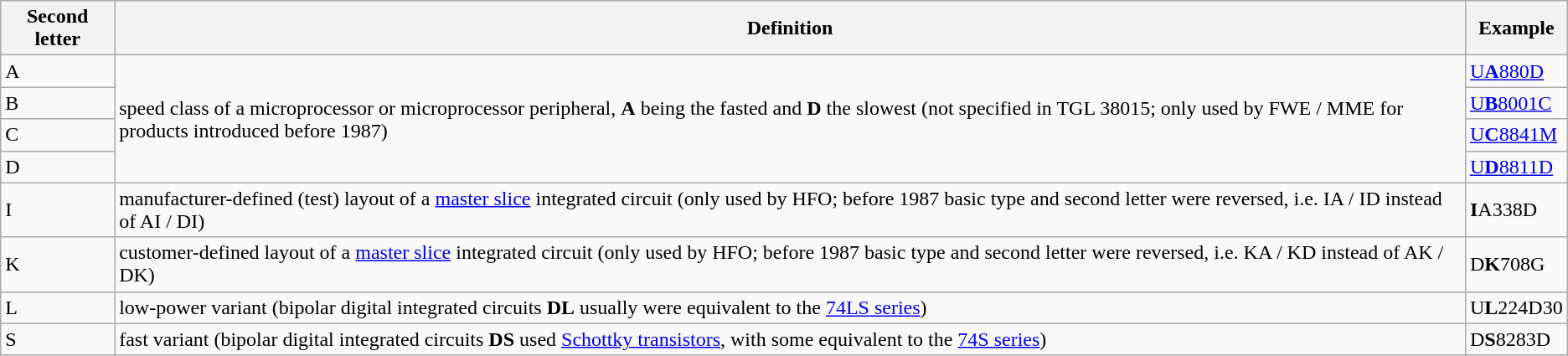<table class="wikitable">
<tr>
<th>Second letter</th>
<th>Definition</th>
<th>Example</th>
</tr>
<tr>
<td>A</td>
<td rowspan=4>speed class of a microprocessor or microprocessor peripheral, <strong>A</strong> being the fasted and <strong>D</strong> the slowest (not specified in TGL 38015; only used by FWE / MME for products introduced before 1987)</td>
<td><a href='#'>U<strong>A</strong>880D</a></td>
</tr>
<tr>
<td>B</td>
<td><a href='#'>U<strong>B</strong>8001C</a></td>
</tr>
<tr>
<td>C</td>
<td><a href='#'>U<strong>C</strong>8841M</a></td>
</tr>
<tr>
<td>D</td>
<td><a href='#'>U<strong>D</strong>8811D</a></td>
</tr>
<tr>
<td>I</td>
<td>manufacturer-defined (test) layout of a <a href='#'>master slice</a> integrated circuit (only used by HFO; before 1987 basic type and second letter were reversed, i.e. IA / ID instead of AI / DI)</td>
<td><strong>I</strong>A338D</td>
</tr>
<tr>
<td>K</td>
<td>customer-defined layout of a <a href='#'>master slice</a> integrated circuit (only used by HFO; before 1987 basic type and second letter were reversed, i.e. KA / KD instead of AK / DK)</td>
<td>D<strong>K</strong>708G</td>
</tr>
<tr>
<td>L</td>
<td>low-power variant (bipolar digital integrated circuits <strong>DL</strong> usually were equivalent to the <a href='#'>74LS series</a>)</td>
<td>U<strong>L</strong>224D30</td>
</tr>
<tr>
<td>S</td>
<td>fast variant (bipolar digital integrated circuits <strong>DS</strong> used <a href='#'>Schottky transistors</a>, with some equivalent to the <a href='#'>74S series</a>)</td>
<td>D<strong>S</strong>8283D</td>
</tr>
</table>
